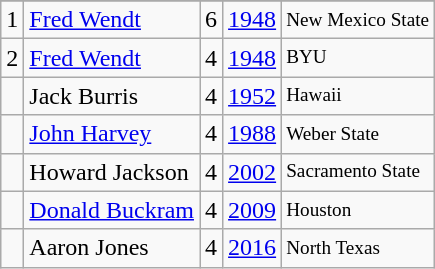<table class="wikitable">
<tr>
</tr>
<tr>
<td>1</td>
<td><a href='#'>Fred Wendt</a></td>
<td>6</td>
<td><a href='#'>1948</a></td>
<td style="font-size:80%;">New Mexico State</td>
</tr>
<tr>
<td>2</td>
<td><a href='#'>Fred Wendt</a></td>
<td>4</td>
<td><a href='#'>1948</a></td>
<td style="font-size:80%;">BYU</td>
</tr>
<tr>
<td></td>
<td>Jack Burris</td>
<td>4</td>
<td><a href='#'>1952</a></td>
<td style="font-size:80%;">Hawaii</td>
</tr>
<tr>
<td></td>
<td><a href='#'>John Harvey</a></td>
<td>4</td>
<td><a href='#'>1988</a></td>
<td style="font-size:80%;">Weber State</td>
</tr>
<tr>
<td></td>
<td>Howard Jackson</td>
<td>4</td>
<td><a href='#'>2002</a></td>
<td style="font-size:80%;">Sacramento State</td>
</tr>
<tr>
<td></td>
<td><a href='#'>Donald Buckram</a></td>
<td>4</td>
<td><a href='#'>2009</a></td>
<td style="font-size:80%;">Houston</td>
</tr>
<tr>
<td></td>
<td>Aaron Jones</td>
<td>4</td>
<td><a href='#'>2016</a></td>
<td style="font-size:80%;">North Texas</td>
</tr>
</table>
